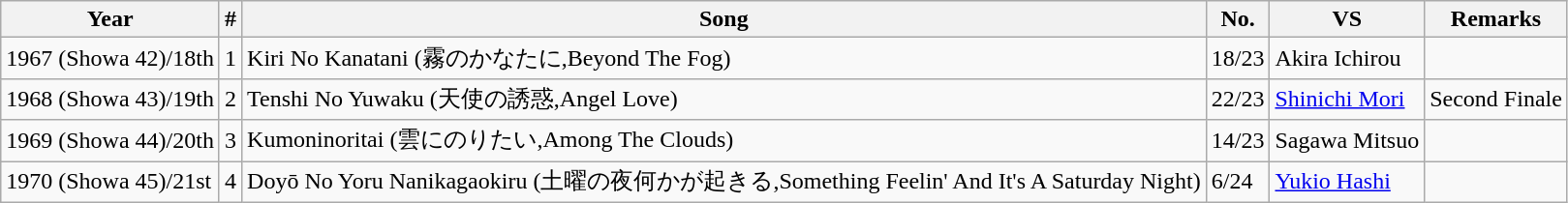<table class="wikitable">
<tr>
<th>Year</th>
<th>#</th>
<th>Song</th>
<th>No.</th>
<th>VS</th>
<th>Remarks</th>
</tr>
<tr>
<td>1967 (Showa 42)/18th</td>
<td>1</td>
<td>Kiri No Kanatani (霧のかなたに,Beyond The Fog)</td>
<td>18/23</td>
<td>Akira Ichirou</td>
<td></td>
</tr>
<tr>
<td>1968 (Showa 43)/19th</td>
<td>2</td>
<td>Tenshi No Yuwaku (天使の誘惑,Angel Love)</td>
<td>22/23</td>
<td><a href='#'>Shinichi Mori</a></td>
<td>Second Finale</td>
</tr>
<tr>
<td>1969 (Showa 44)/20th</td>
<td>3</td>
<td>Kumoninoritai (雲にのりたい,Among The Clouds)</td>
<td>14/23</td>
<td>Sagawa Mitsuo</td>
<td></td>
</tr>
<tr>
<td>1970 (Showa 45)/21st</td>
<td>4</td>
<td>Doyō No Yoru Nanikagaokiru (土曜の夜何かが起きる,Something Feelin' And It's A Saturday Night)</td>
<td>6/24</td>
<td><a href='#'>Yukio Hashi</a></td>
<td></td>
</tr>
</table>
